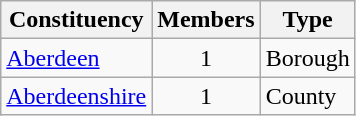<table class="wikitable sortable">
<tr>
<th>Constituency</th>
<th>Members</th>
<th>Type</th>
</tr>
<tr>
<td><a href='#'>Aberdeen</a></td>
<td align="center">1</td>
<td>Borough</td>
</tr>
<tr>
<td><a href='#'>Aberdeenshire</a></td>
<td align="center">1</td>
<td>County</td>
</tr>
</table>
